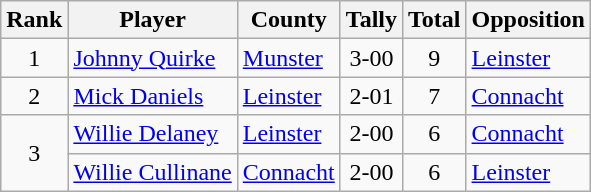<table class="wikitable">
<tr>
<th>Rank</th>
<th>Player</th>
<th>County</th>
<th>Tally</th>
<th>Total</th>
<th>Opposition</th>
</tr>
<tr>
<td rowspan=1 align=center>1</td>
<td><a href='#'>Johnny Quirke</a></td>
<td><a href='#'>Munster</a></td>
<td align=center>3-00</td>
<td align=center>9</td>
<td><a href='#'>Leinster</a></td>
</tr>
<tr>
<td rowspan=1 align=center>2</td>
<td><a href='#'>Mick Daniels</a></td>
<td><a href='#'>Leinster</a></td>
<td align=center>2-01</td>
<td align=center>7</td>
<td><a href='#'>Connacht</a></td>
</tr>
<tr>
<td rowspan=2 align=center>3</td>
<td><a href='#'>Willie Delaney</a></td>
<td><a href='#'>Leinster</a></td>
<td align=center>2-00</td>
<td align=center>6</td>
<td><a href='#'>Connacht</a></td>
</tr>
<tr>
<td><a href='#'>Willie Cullinane</a></td>
<td><a href='#'>Connacht</a></td>
<td align=center>2-00</td>
<td align=center>6</td>
<td><a href='#'>Leinster</a></td>
</tr>
</table>
